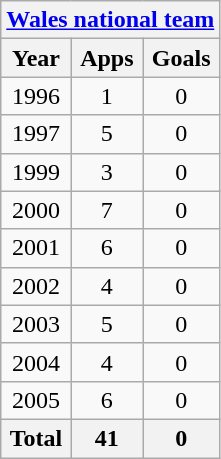<table class="wikitable" style="text-align:center">
<tr>
<th colspan="3"><a href='#'>Wales national team</a></th>
</tr>
<tr>
<th>Year</th>
<th>Apps</th>
<th>Goals</th>
</tr>
<tr>
<td>1996</td>
<td>1</td>
<td>0</td>
</tr>
<tr>
<td>1997</td>
<td>5</td>
<td>0</td>
</tr>
<tr>
<td>1999</td>
<td>3</td>
<td>0</td>
</tr>
<tr>
<td>2000</td>
<td>7</td>
<td>0</td>
</tr>
<tr>
<td>2001</td>
<td>6</td>
<td>0</td>
</tr>
<tr>
<td>2002</td>
<td>4</td>
<td>0</td>
</tr>
<tr>
<td>2003</td>
<td>5</td>
<td>0</td>
</tr>
<tr>
<td>2004</td>
<td>4</td>
<td>0</td>
</tr>
<tr>
<td>2005</td>
<td>6</td>
<td>0</td>
</tr>
<tr>
<th>Total</th>
<th>41</th>
<th>0</th>
</tr>
</table>
